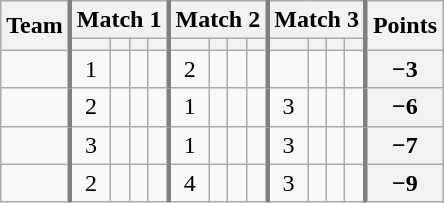<table class="wikitable sortable" style="text-align:center">
<tr>
<th rowspan=2>Team</th>
<th colspan=4 style="border-left:3px solid gray">Match 1</th>
<th colspan=4 style="border-left:3px solid gray">Match 2</th>
<th colspan=4 style="border-left:3px solid gray">Match 3</th>
<th rowspan=2 style="border-left:3px solid gray">Points</th>
</tr>
<tr>
<th style="border-left:3px solid gray"></th>
<th></th>
<th></th>
<th></th>
<th style="border-left:3px solid gray"></th>
<th></th>
<th></th>
<th></th>
<th style="border-left:3px solid gray"></th>
<th></th>
<th></th>
<th></th>
</tr>
<tr>
<td align=left></td>
<td style="border-left:3px solid gray">1</td>
<td></td>
<td></td>
<td></td>
<td style="border-left:3px solid gray">2</td>
<td></td>
<td></td>
<td></td>
<td style="border-left:3px solid gray"></td>
<td></td>
<td></td>
<td></td>
<th style="border-left:3px solid gray">−3</th>
</tr>
<tr>
<td align=left></td>
<td style="border-left:3px solid gray">2</td>
<td></td>
<td></td>
<td></td>
<td style="border-left:3px solid gray">1</td>
<td></td>
<td></td>
<td></td>
<td style="border-left:3px solid gray">3</td>
<td></td>
<td></td>
<td></td>
<th style="border-left:3px solid gray">−6</th>
</tr>
<tr>
<td align=left></td>
<td style="border-left:3px solid gray">3</td>
<td></td>
<td></td>
<td></td>
<td style="border-left:3px solid gray">1</td>
<td></td>
<td></td>
<td></td>
<td style="border-left:3px solid gray">3</td>
<td></td>
<td></td>
<td></td>
<th style="border-left:3px solid gray">−7</th>
</tr>
<tr>
<td align=left></td>
<td style="border-left:3px solid gray">2</td>
<td></td>
<td></td>
<td></td>
<td style="border-left:3px solid gray">4</td>
<td></td>
<td></td>
<td></td>
<td style="border-left:3px solid gray">3</td>
<td></td>
<td></td>
<td></td>
<th style="border-left:3px solid gray">−9</th>
</tr>
</table>
